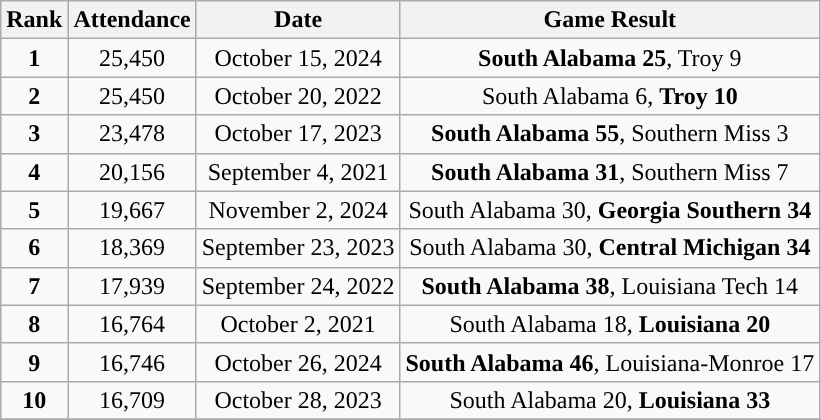<table class="wikitable">
<tr>
<th>Rank</th>
<th>Attendance</th>
<th>Date</th>
<th>Game Result</th>
</tr>
<tr align="center">
<td><strong>1</strong></td>
<td>25,450</td>
<td>October 15, 2024</td>
<td><strong>South Alabama 25</strong>, Troy 9</td>
</tr>
<tr align="center">
<td><strong>2</strong></td>
<td>25,450</td>
<td>October 20, 2022</td>
<td>South Alabama 6, <strong>Troy 10</strong></td>
</tr>
<tr align="center">
<td><strong>3</strong></td>
<td>23,478</td>
<td>October 17, 2023</td>
<td><strong>South Alabama 55</strong>, Southern Miss 3</td>
</tr>
<tr align="center">
<td><strong>4</strong></td>
<td>20,156</td>
<td>September 4, 2021</td>
<td><strong>South Alabama 31</strong>, Southern Miss 7</td>
</tr>
<tr align="center">
<td><strong>5</strong></td>
<td>19,667</td>
<td>November 2, 2024</td>
<td>South Alabama 30, <strong>Georgia Southern 34</strong></td>
</tr>
<tr align="center">
<td><strong>6</strong></td>
<td>18,369</td>
<td>September 23, 2023</td>
<td>South Alabama 30, <strong>Central Michigan 34</strong></td>
</tr>
<tr align="center">
<td><strong>7</strong></td>
<td>17,939</td>
<td>September 24, 2022</td>
<td><strong>South Alabama 38</strong>, Louisiana Tech 14</td>
</tr>
<tr align="center">
<td><strong>8</strong></td>
<td>16,764</td>
<td>October 2, 2021</td>
<td>South Alabama 18, <strong>Louisiana 20</strong></td>
</tr>
<tr align="center">
<td><strong>9</strong></td>
<td>16,746</td>
<td>October 26, 2024</td>
<td><strong>South Alabama 46</strong>, Louisiana-Monroe 17</td>
</tr>
<tr align="center">
<td><strong>10</strong></td>
<td>16,709</td>
<td>October 28, 2023</td>
<td>South Alabama 20, <strong>Louisiana 33</strong></td>
</tr>
<tr>
</tr>
</table>
